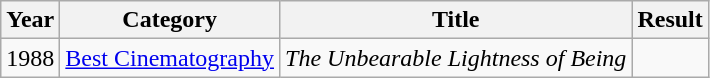<table class="wikitable">
<tr>
<th>Year</th>
<th>Category</th>
<th>Title</th>
<th>Result</th>
</tr>
<tr>
<td>1988</td>
<td><a href='#'>Best Cinematography</a></td>
<td><em>The Unbearable Lightness of Being</em></td>
<td></td>
</tr>
</table>
